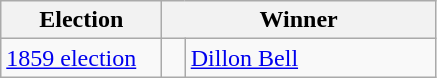<table class=wikitable>
<tr>
<th width=100>Election</th>
<th width=175 colspan=2>Winner</th>
</tr>
<tr>
<td><a href='#'>1859 election</a></td>
<td></td>
<td><a href='#'>Dillon Bell</a></td>
</tr>
</table>
